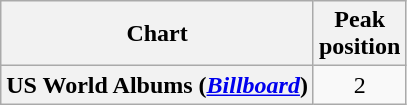<table class="wikitable sortable plainrowheaders" style="text-align:center;">
<tr>
<th>Chart</th>
<th>Peak<br>position</th>
</tr>
<tr>
<th scope=row>US World Albums (<a href='#'><em>Billboard</em></a>)</th>
<td>2</td>
</tr>
</table>
